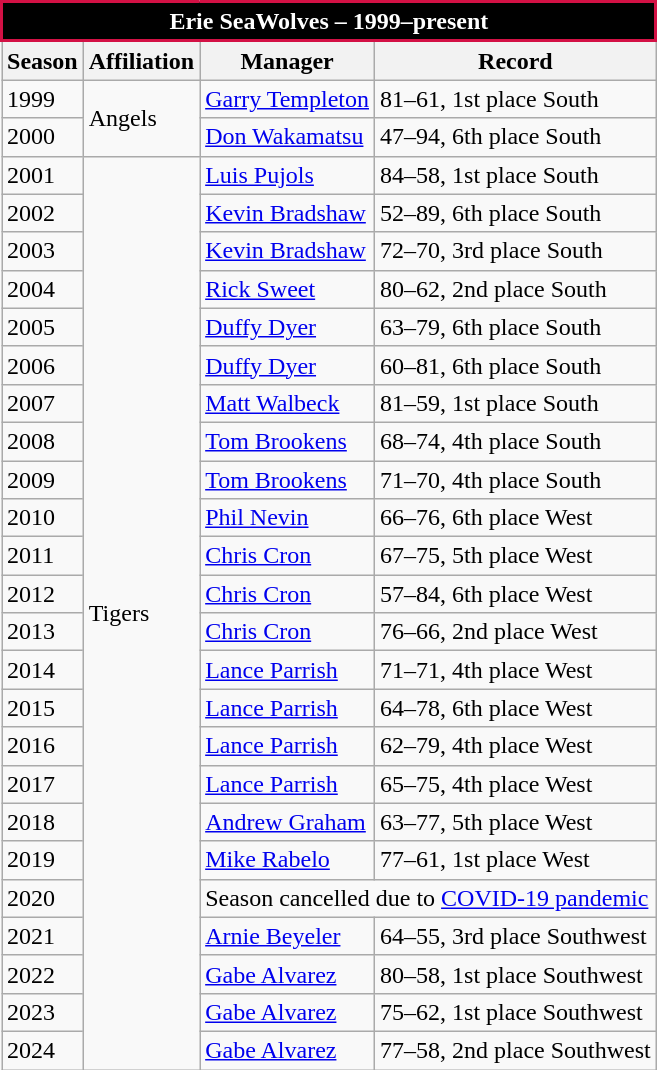<table class="wikitable">
<tr>
<th colspan=5 style="background:#000; color:white; border: 2px solid #D31145;">Erie SeaWolves – 1999–present</th>
</tr>
<tr>
<th>Season</th>
<th>Affiliation</th>
<th>Manager</th>
<th>Record</th>
</tr>
<tr>
<td>1999</td>
<td rowspan=2>Angels</td>
<td><a href='#'>Garry Templeton</a></td>
<td>81–61, 1st place South</td>
</tr>
<tr>
<td>2000</td>
<td><a href='#'>Don Wakamatsu</a></td>
<td>47–94, 6th place South</td>
</tr>
<tr>
<td>2001</td>
<td rowspan=24>Tigers</td>
<td><a href='#'>Luis Pujols</a></td>
<td>84–58, 1st place South</td>
</tr>
<tr>
<td>2002</td>
<td><a href='#'>Kevin Bradshaw</a></td>
<td>52–89, 6th place South</td>
</tr>
<tr>
<td>2003</td>
<td><a href='#'>Kevin Bradshaw</a></td>
<td>72–70, 3rd place South</td>
</tr>
<tr>
<td>2004</td>
<td><a href='#'>Rick Sweet</a></td>
<td>80–62, 2nd place South</td>
</tr>
<tr>
<td>2005</td>
<td><a href='#'>Duffy Dyer</a></td>
<td>63–79, 6th place South</td>
</tr>
<tr>
<td>2006</td>
<td><a href='#'>Duffy Dyer</a></td>
<td>60–81, 6th place South</td>
</tr>
<tr>
<td>2007</td>
<td><a href='#'>Matt Walbeck</a></td>
<td>81–59, 1st place South</td>
</tr>
<tr>
<td>2008</td>
<td><a href='#'>Tom Brookens</a></td>
<td>68–74, 4th place South</td>
</tr>
<tr>
<td>2009</td>
<td><a href='#'>Tom Brookens</a></td>
<td>71–70, 4th place South</td>
</tr>
<tr>
<td>2010</td>
<td><a href='#'>Phil Nevin</a></td>
<td>66–76, 6th place West</td>
</tr>
<tr>
<td>2011</td>
<td><a href='#'>Chris Cron</a></td>
<td>67–75, 5th place West</td>
</tr>
<tr>
<td>2012</td>
<td><a href='#'>Chris Cron</a></td>
<td>57–84, 6th place West</td>
</tr>
<tr>
<td>2013</td>
<td><a href='#'>Chris Cron</a></td>
<td>76–66, 2nd place West</td>
</tr>
<tr>
<td>2014</td>
<td><a href='#'>Lance Parrish</a></td>
<td>71–71, 4th place West</td>
</tr>
<tr>
<td>2015</td>
<td><a href='#'>Lance Parrish</a></td>
<td>64–78, 6th place West</td>
</tr>
<tr>
<td>2016</td>
<td><a href='#'>Lance Parrish</a></td>
<td>62–79, 4th place West</td>
</tr>
<tr>
<td>2017</td>
<td><a href='#'>Lance Parrish</a></td>
<td>65–75, 4th place West</td>
</tr>
<tr>
<td>2018</td>
<td><a href='#'>Andrew Graham</a></td>
<td>63–77, 5th place West</td>
</tr>
<tr>
<td>2019</td>
<td><a href='#'>Mike Rabelo</a></td>
<td>77–61, 1st place West</td>
</tr>
<tr>
<td>2020</td>
<td colspan="4">Season cancelled due to <a href='#'>COVID-19 pandemic</a></td>
</tr>
<tr>
<td>2021</td>
<td><a href='#'>Arnie Beyeler</a></td>
<td>64–55, 3rd place Southwest</td>
</tr>
<tr>
<td>2022</td>
<td><a href='#'>Gabe Alvarez</a></td>
<td>80–58, 1st place Southwest</td>
</tr>
<tr>
<td>2023</td>
<td><a href='#'>Gabe Alvarez</a></td>
<td>75–62, 1st place Southwest</td>
</tr>
<tr>
<td>2024</td>
<td><a href='#'>Gabe Alvarez</a></td>
<td>77–58, 2nd place Southwest</td>
</tr>
</table>
